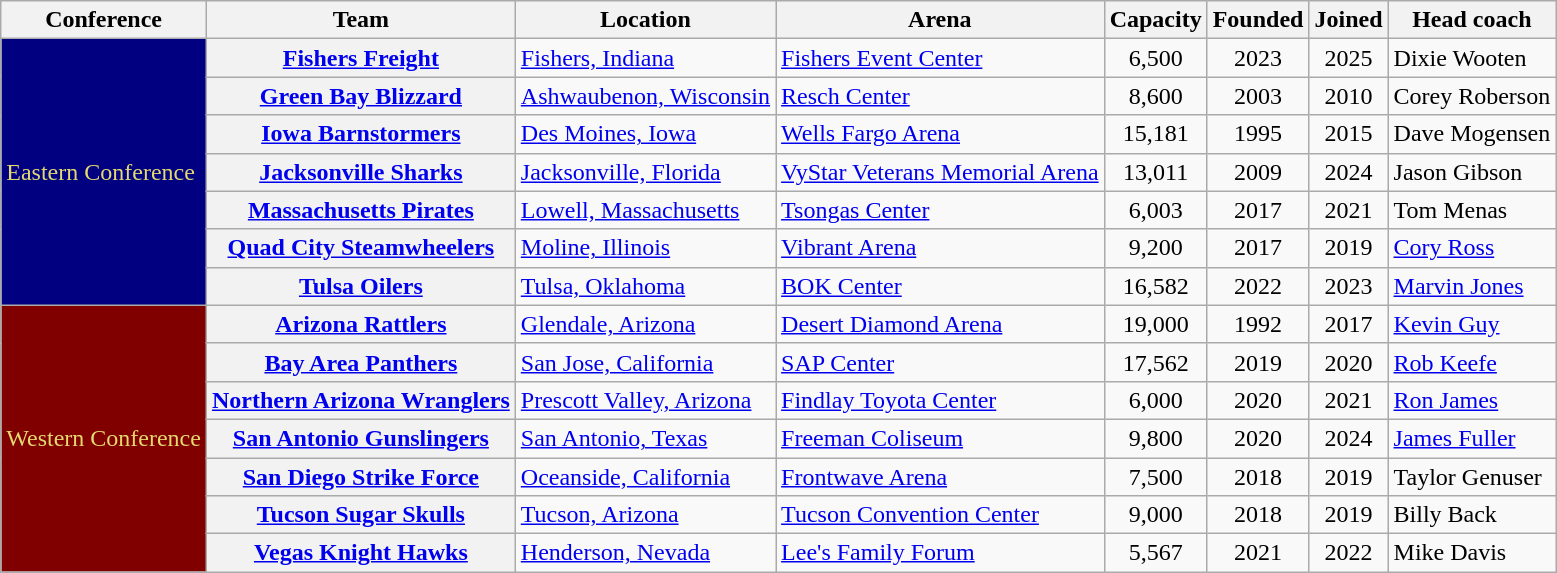<table class="wikitable sortable plainrowheaders" style="text-align:left">
<tr>
<th scope="col">Conference</th>
<th scope="col">Team</th>
<th scope="col">Location</th>
<th scope="col">Arena</th>
<th scope="col">Capacity</th>
<th scope="col">Founded</th>
<th scope="col">Joined</th>
<th scope="col">Head coach</th>
</tr>
<tr>
<td rowspan="7" style="color:#E4D96F; background-color:#000080">Eastern Conference</td>
<th scope="row"><strong><a href='#'>Fishers Freight</a></strong></th>
<td><a href='#'>Fishers, Indiana</a></td>
<td><a href='#'>Fishers Event Center</a></td>
<td align=center>6,500</td>
<td align=center>2023</td>
<td align=center>2025</td>
<td>Dixie Wooten</td>
</tr>
<tr>
<th scope="row"><strong><a href='#'>Green Bay Blizzard</a></strong></th>
<td><a href='#'>Ashwaubenon, Wisconsin</a></td>
<td><a href='#'>Resch Center</a></td>
<td align=center>8,600</td>
<td align=center>2003</td>
<td align=center>2010</td>
<td>Corey Roberson</td>
</tr>
<tr>
<th scope="row"><strong><a href='#'>Iowa Barnstormers</a></strong></th>
<td><a href='#'>Des Moines, Iowa</a></td>
<td><a href='#'>Wells Fargo Arena</a></td>
<td align=center>15,181</td>
<td align=center>1995</td>
<td align=center>2015</td>
<td>Dave Mogensen</td>
</tr>
<tr>
<th scope="row"><strong><a href='#'>Jacksonville Sharks</a></strong></th>
<td><a href='#'>Jacksonville, Florida</a></td>
<td><a href='#'>VyStar Veterans Memorial Arena</a></td>
<td align=center>13,011</td>
<td align=center>2009</td>
<td align=center>2024</td>
<td>Jason Gibson</td>
</tr>
<tr>
<th scope="row"><strong><a href='#'>Massachusetts Pirates</a></strong></th>
<td><a href='#'>Lowell, Massachusetts</a></td>
<td><a href='#'>Tsongas Center</a></td>
<td align=center>6,003</td>
<td align=center>2017</td>
<td align=center>2021</td>
<td>Tom Menas</td>
</tr>
<tr>
<th scope="row"><strong><a href='#'>Quad City Steamwheelers</a></strong></th>
<td><a href='#'>Moline, Illinois</a></td>
<td><a href='#'>Vibrant Arena</a></td>
<td align=center>9,200</td>
<td align=center>2017</td>
<td align=center>2019</td>
<td><a href='#'>Cory Ross</a></td>
</tr>
<tr>
<th scope="row"><strong><a href='#'>Tulsa Oilers</a></strong></th>
<td><a href='#'>Tulsa, Oklahoma</a></td>
<td><a href='#'>BOK Center</a></td>
<td align=center>16,582</td>
<td align=center>2022</td>
<td align=center>2023</td>
<td><a href='#'>Marvin Jones</a></td>
</tr>
<tr>
<td rowspan="7" style="color:#E4D96F; background-color:#800000">Western Conference</td>
<th scope="row"><strong><a href='#'>Arizona Rattlers</a></strong></th>
<td><a href='#'>Glendale, Arizona</a></td>
<td><a href='#'>Desert Diamond Arena</a></td>
<td align=center>19,000</td>
<td align=center>1992</td>
<td align=center>2017</td>
<td><a href='#'>Kevin Guy</a></td>
</tr>
<tr>
<th scope="row"><strong><a href='#'>Bay Area Panthers</a></strong></th>
<td><a href='#'>San Jose, California</a></td>
<td><a href='#'>SAP Center</a></td>
<td align=center>17,562</td>
<td align=center>2019</td>
<td align=center>2020</td>
<td><a href='#'>Rob Keefe</a></td>
</tr>
<tr>
<th scope="row"><strong><a href='#'>Northern Arizona Wranglers</a></strong></th>
<td><a href='#'>Prescott Valley, Arizona</a></td>
<td><a href='#'>Findlay Toyota Center</a></td>
<td align=center>6,000</td>
<td align=center>2020</td>
<td align=center>2021</td>
<td><a href='#'>Ron James</a></td>
</tr>
<tr>
<th scope="row"><strong><a href='#'>San Antonio Gunslingers</a></strong></th>
<td><a href='#'>San Antonio, Texas</a></td>
<td><a href='#'>Freeman Coliseum</a></td>
<td align=center>9,800</td>
<td align=center>2020</td>
<td align=center>2024</td>
<td><a href='#'>James Fuller</a></td>
</tr>
<tr>
<th scope="row"><strong><a href='#'>San Diego Strike Force</a></strong></th>
<td><a href='#'>Oceanside, California</a></td>
<td><a href='#'>Frontwave Arena</a></td>
<td align=center>7,500</td>
<td align=center>2018</td>
<td align=center>2019</td>
<td>Taylor Genuser</td>
</tr>
<tr>
<th scope="row"><strong><a href='#'>Tucson Sugar Skulls</a></strong></th>
<td><a href='#'>Tucson, Arizona</a></td>
<td><a href='#'>Tucson Convention Center</a></td>
<td align=center>9,000</td>
<td align=center>2018</td>
<td align=center>2019</td>
<td>Billy Back</td>
</tr>
<tr>
<th scope="row"><strong><a href='#'>Vegas Knight Hawks</a></strong></th>
<td><a href='#'>Henderson, Nevada</a></td>
<td><a href='#'>Lee's Family Forum</a></td>
<td align=center>5,567</td>
<td align=center>2021</td>
<td align=center>2022</td>
<td>Mike Davis</td>
</tr>
</table>
